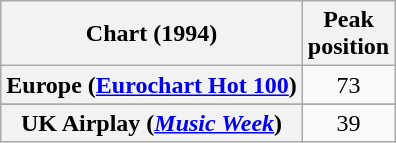<table class="wikitable sortable plainrowheaders" style="text-align:center">
<tr>
<th>Chart (1994)</th>
<th>Peak<br>position</th>
</tr>
<tr>
<th scope="row">Europe (<a href='#'>Eurochart Hot 100</a>)</th>
<td>73</td>
</tr>
<tr>
</tr>
<tr>
</tr>
<tr>
<th scope="row">UK Airplay (<em><a href='#'>Music Week</a></em>)</th>
<td>39</td>
</tr>
</table>
